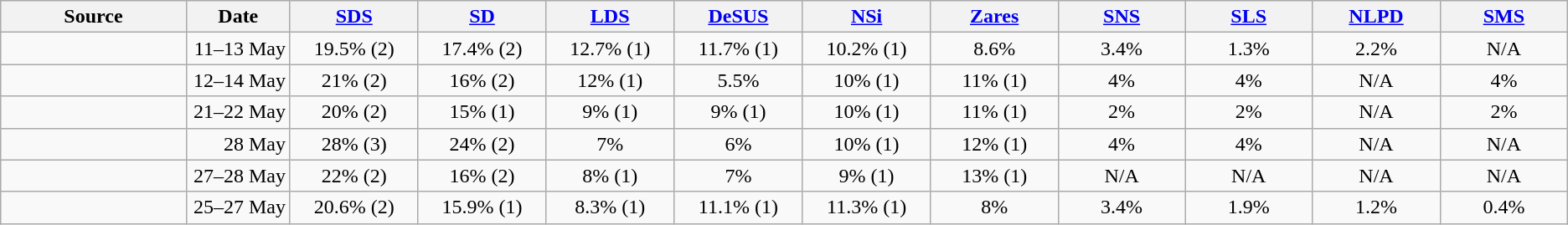<table class="wikitable sortable" border="1">
<tr>
<th style="width:150px">Source</th>
<th style="width:80px">Date</th>
<th style="width:100px"><a href='#'>SDS</a></th>
<th style="width:100px"><a href='#'>SD</a></th>
<th style="width:100px"><a href='#'>LDS</a></th>
<th style="width:100px"><a href='#'>DeSUS</a></th>
<th style="width:100px"><a href='#'>NSi</a></th>
<th style="width:100px"><a href='#'>Zares</a></th>
<th style="width:100px"><a href='#'>SNS</a></th>
<th style="width:100px"><a href='#'>SLS</a></th>
<th style="width:100px"><a href='#'>NLPD</a></th>
<th style="width:100px"><a href='#'>SMS</a></th>
</tr>
<tr>
<td></td>
<td align="right">11–13 May</td>
<td align="center">19.5% (2)</td>
<td align="center">17.4% (2)</td>
<td align="center">12.7% (1)</td>
<td align="center">11.7% (1)</td>
<td align="center">10.2% (1)</td>
<td align="center">8.6%</td>
<td align="center">3.4%</td>
<td align="center">1.3%</td>
<td align="center">2.2%</td>
<td align="center">N/A</td>
</tr>
<tr>
<td></td>
<td align="right">12–14 May</td>
<td align="center">21% (2)</td>
<td align="center">16% (2)</td>
<td align="center">12% (1)</td>
<td align="center">5.5%</td>
<td align="center">10% (1)</td>
<td align="center">11% (1)</td>
<td align="center">4%</td>
<td align="center">4%</td>
<td align="center">N/A</td>
<td align="center">4%</td>
</tr>
<tr>
<td></td>
<td align="right">21–22 May</td>
<td align="center">20% (2)</td>
<td align="center">15% (1)</td>
<td align="center">9% (1)</td>
<td align="center">9% (1)</td>
<td align="center">10% (1)</td>
<td align="center">11% (1)</td>
<td align="center">2%</td>
<td align="center">2%</td>
<td align="center">N/A</td>
<td align="center">2%</td>
</tr>
<tr>
<td></td>
<td align="right">28 May</td>
<td align="center">28% (3)</td>
<td align="center">24% (2)</td>
<td align="center">7%</td>
<td align="center">6%</td>
<td align="center">10% (1)</td>
<td align="center">12% (1)</td>
<td align="center">4%</td>
<td align="center">4%</td>
<td align="center">N/A</td>
<td align="center">N/A</td>
</tr>
<tr>
<td></td>
<td align="right">27–28 May</td>
<td align="center">22% (2)</td>
<td align="center">16% (2)</td>
<td align="center">8% (1)</td>
<td align="center">7%</td>
<td align="center">9% (1)</td>
<td align="center">13% (1)</td>
<td align="center">N/A</td>
<td align="center">N/A</td>
<td align="center">N/A</td>
<td align="center">N/A</td>
</tr>
<tr>
<td></td>
<td align="right">25–27 May</td>
<td align="center">20.6% (2)</td>
<td align="center">15.9% (1)</td>
<td align="center">8.3% (1)</td>
<td align="center">11.1% (1)</td>
<td align="center">11.3% (1)</td>
<td align="center">8%</td>
<td align="center">3.4%</td>
<td align="center">1.9%</td>
<td align="center">1.2%</td>
<td align="center">0.4%</td>
</tr>
</table>
